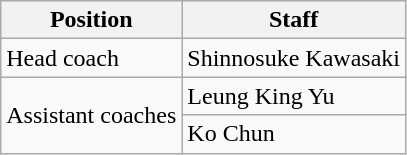<table class="wikitable">
<tr>
<th>Position</th>
<th>Staff</th>
</tr>
<tr>
<td>Head coach</td>
<td> Shinnosuke Kawasaki</td>
</tr>
<tr>
<td rowspan="2">Assistant coaches</td>
<td> Leung King Yu</td>
</tr>
<tr>
<td> Ko Chun</td>
</tr>
</table>
